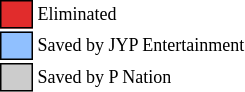<table class="toccolours" style="font-size: 75%; white-space: nowrap;">
<tr>
<td style="background:#E12C2C; border: 1px solid black;">      </td>
<td>Eliminated</td>
</tr>
<tr>
<td style="background:#90C0FF; border: 1px solid black;">      </td>
<td>Saved by JYP Entertainment</td>
</tr>
<tr>
<td style="background:#CCCCCC; border: 1px solid black;">      </td>
<td>Saved by P Nation</td>
</tr>
</table>
